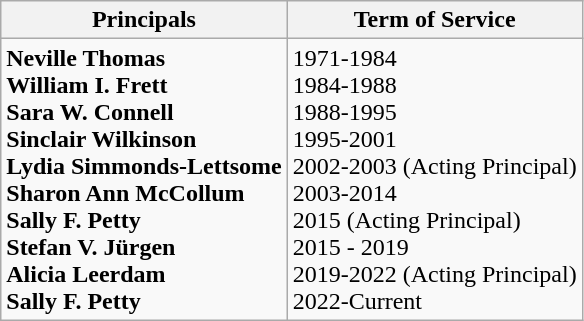<table class="wikitable">
<tr>
<th>Principals</th>
<th>Term of Service</th>
</tr>
<tr>
<td><strong>Neville Thomas</strong><br><strong>William I. Frett</strong><br><strong>Sara W. Connell</strong><br><strong>Sinclair Wilkinson</strong><br><strong>Lydia Simmonds-Lettsome</strong><br><strong>Sharon Ann McCollum</strong><br><strong>Sally F. Petty</strong><br><strong>Stefan V. Jürgen</strong><br><strong>Alicia Leerdam</strong><br><strong>Sally F. Petty</strong></td>
<td>1971-1984<br>1984-1988<br>1988-1995<br>1995-2001<br>2002-2003 (Acting Principal)<br>2003-2014<br>2015 (Acting Principal)<br>2015 - 2019<br>2019-2022 (Acting Principal)<br>2022-Current</td>
</tr>
</table>
